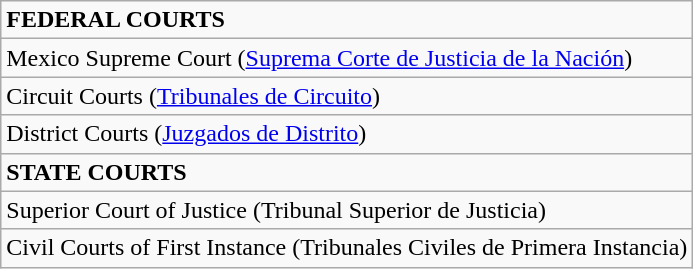<table class="wikitable">
<tr>
<td><strong>FEDERAL COURTS</strong></td>
</tr>
<tr>
<td>Mexico Supreme Court (<a href='#'>Suprema Corte de Justicia de la Nación</a>)</td>
</tr>
<tr>
<td>Circuit Courts (<a href='#'>Tribunales de Circuito</a>)</td>
</tr>
<tr>
<td>District Courts (<a href='#'>Juzgados de Distrito</a>)</td>
</tr>
<tr>
<td><strong>STATE COURTS</strong></td>
</tr>
<tr>
<td>Superior Court of Justice (Tribunal Superior de Justicia)</td>
</tr>
<tr>
<td>Civil Courts of First Instance (Tribunales Civiles de Primera Instancia)</td>
</tr>
</table>
